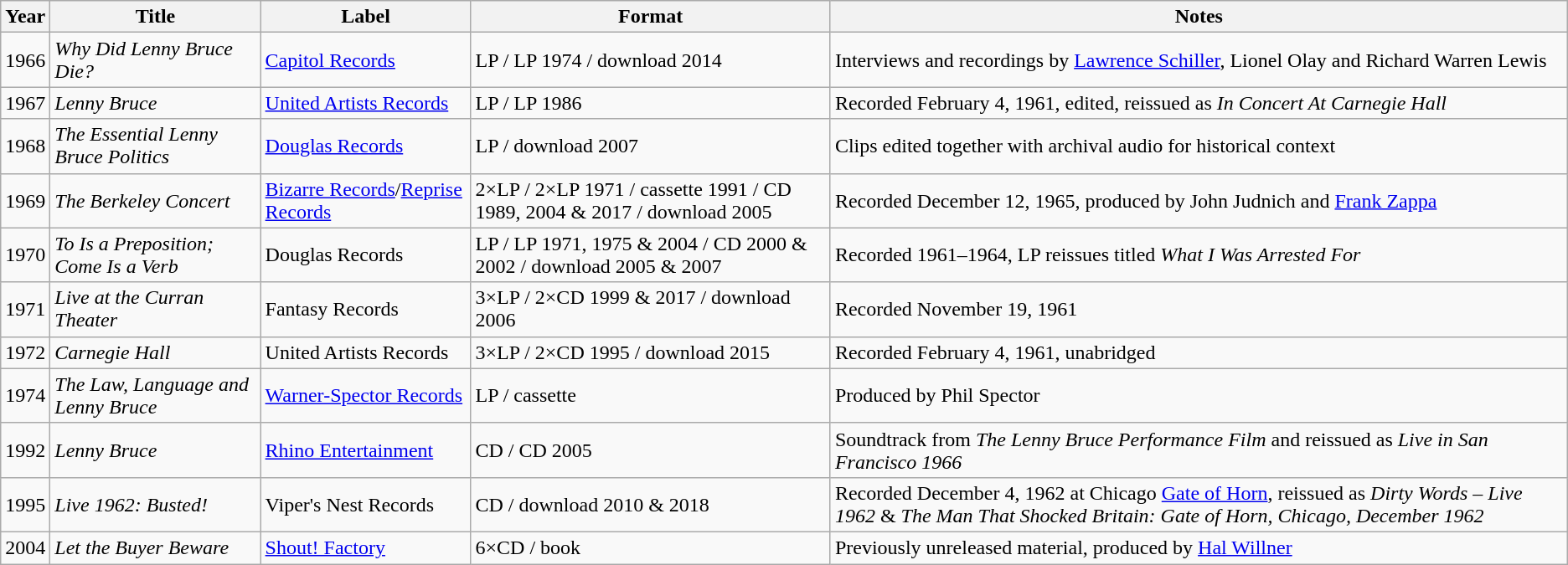<table class="wikitable">
<tr>
<th>Year</th>
<th>Title</th>
<th>Label</th>
<th>Format</th>
<th>Notes</th>
</tr>
<tr>
<td>1966</td>
<td><em>Why Did Lenny Bruce Die?</em></td>
<td><a href='#'>Capitol Records</a></td>
<td>LP / LP 1974 / download 2014</td>
<td>Interviews and recordings by <a href='#'>Lawrence Schiller</a>, Lionel Olay and Richard Warren Lewis</td>
</tr>
<tr>
<td>1967</td>
<td><em>Lenny Bruce</em></td>
<td><a href='#'>United Artists Records</a></td>
<td>LP / LP 1986</td>
<td>Recorded February 4, 1961, edited, reissued as <em>In Concert At Carnegie Hall</em></td>
</tr>
<tr>
<td>1968</td>
<td><em>The Essential Lenny Bruce Politics</em></td>
<td><a href='#'>Douglas Records</a></td>
<td>LP / download 2007</td>
<td>Clips edited together with archival audio for historical context</td>
</tr>
<tr>
<td>1969</td>
<td><em>The Berkeley Concert</em></td>
<td><a href='#'>Bizarre Records</a>/<a href='#'>Reprise Records</a></td>
<td>2×LP / 2×LP 1971 / cassette 1991 / CD 1989, 2004 & 2017 / download 2005</td>
<td>Recorded December 12, 1965, produced by John Judnich and <a href='#'>Frank Zappa</a></td>
</tr>
<tr>
<td>1970</td>
<td><em>To Is a Preposition; Come Is a Verb</em></td>
<td>Douglas Records</td>
<td>LP / LP 1971, 1975 & 2004 / CD 2000 & 2002 / download 2005 & 2007</td>
<td>Recorded 1961–1964, LP reissues titled <em>What I Was Arrested For</em></td>
</tr>
<tr>
<td>1971</td>
<td><em>Live at the Curran Theater</em></td>
<td>Fantasy Records</td>
<td>3×LP / 2×CD 1999 & 2017 / download 2006</td>
<td>Recorded November 19, 1961</td>
</tr>
<tr>
<td>1972</td>
<td><em>Carnegie Hall</em></td>
<td>United Artists Records</td>
<td>3×LP / 2×CD 1995 / download 2015</td>
<td>Recorded February 4, 1961, unabridged</td>
</tr>
<tr>
<td>1974</td>
<td><em>The Law, Language and Lenny Bruce</em></td>
<td><a href='#'>Warner-Spector Records</a></td>
<td>LP / cassette</td>
<td>Produced by Phil Spector</td>
</tr>
<tr>
<td>1992</td>
<td><em>Lenny Bruce</em></td>
<td><a href='#'>Rhino Entertainment</a></td>
<td>CD / CD 2005</td>
<td>Soundtrack from <em>The Lenny Bruce Performance Film</em> and reissued as <em>Live in San Francisco 1966</em></td>
</tr>
<tr>
<td>1995</td>
<td><em>Live 1962: Busted!</em></td>
<td>Viper's Nest Records</td>
<td>CD / download 2010 & 2018</td>
<td>Recorded December 4, 1962 at Chicago <a href='#'>Gate of Horn</a>, reissued as <em>Dirty Words – Live 1962</em> & <em>The Man That Shocked Britain: Gate of Horn, Chicago, December 1962</em></td>
</tr>
<tr>
<td>2004</td>
<td><em>Let the Buyer Beware</em></td>
<td><a href='#'>Shout! Factory</a></td>
<td>6×CD / book</td>
<td>Previously unreleased material, produced by <a href='#'>Hal Willner</a></td>
</tr>
</table>
